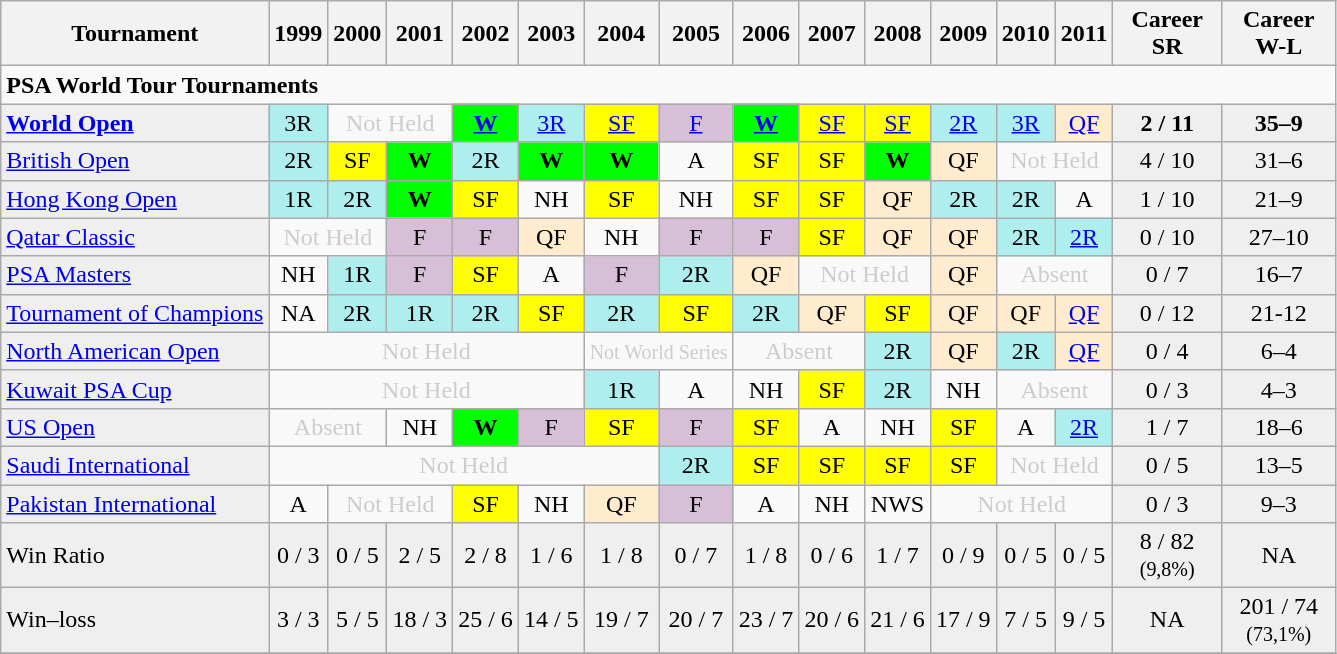<table class="wikitable">
<tr>
<th>Tournament</th>
<th>1999</th>
<th>2000</th>
<th>2001</th>
<th>2002</th>
<th>2003</th>
<th>2004</th>
<th>2005</th>
<th>2006</th>
<th>2007</th>
<th>2008</th>
<th>2009</th>
<th>2010</th>
<th>2011</th>
<th width="65">Career SR</th>
<th width="69">Career W-L</th>
</tr>
<tr>
<td colspan="17"><strong>PSA World Tour Tournaments</strong></td>
</tr>
<tr>
<td style="background:#EFEFEF;"><strong><a href='#'>World Open</a></strong></td>
<td align="center" style="background:#afeeee;">3R</td>
<td align="center" colspan="2" style="color:#cccccc;">Not Held</td>
<td align="center" style="background:#00ff00;"><a href='#'><strong>W</strong></a></td>
<td align="center" style="background:#afeeee;"><a href='#'>3R</a></td>
<td align="center" style="background:yellow;"><a href='#'>SF</a></td>
<td align="center" style="background:#D8BFD8;"><a href='#'>F</a></td>
<td align="center" style="background:#00ff00;"><a href='#'><strong>W</strong></a></td>
<td align="center" style="background:yellow;"><a href='#'>SF</a></td>
<td align="center" style="background:yellow;"><a href='#'>SF</a></td>
<td align="center" style="background:#afeeee;"><a href='#'>2R</a></td>
<td align="center" style="background:#afeeee;"><a href='#'>3R</a></td>
<td align="center" style="background:#ffebcd;"><a href='#'>QF</a></td>
<td align="center" style="background:#EFEFEF;"><strong>2 / 11</strong></td>
<td align="center" style="background:#EFEFEF;"><strong>35–9</strong></td>
</tr>
<tr>
<td style="background:#EFEFEF;"><a href='#'>British Open</a></td>
<td align="center" style="background:#afeeee;">2R</td>
<td align="center" style="background:yellow;">SF</td>
<td align="center" style="background:#00ff00;"><strong>W</strong></td>
<td align="center" style="background:#afeeee;">2R</td>
<td align="center" style="background:#00ff00;"><strong>W</strong></td>
<td align="center" style="background:#00ff00;"><strong>W</strong></td>
<td align="center">A</td>
<td align="center" style="background:yellow;">SF</td>
<td align="center" style="background:yellow;">SF</td>
<td align="center" style="background:#00ff00;"><strong>W</strong></td>
<td align="center" style="background:#ffebcd;">QF</td>
<td align="center" colspan="2" style="color:#cccccc;">Not Held</td>
<td align="center" style="background:#EFEFEF;">4 / 10</td>
<td align="center" style="background:#EFEFEF;">31–6</td>
</tr>
<tr>
<td style="background:#EFEFEF;"><a href='#'>Hong Kong Open</a></td>
<td align="center" style="background:#afeeee;">1R</td>
<td align="center" style="background:#afeeee;">2R</td>
<td align="center" style="background:#00ff00;"><strong>W</strong></td>
<td align="center" style="background:yellow;">SF</td>
<td align="center">NH</td>
<td align="center" style="background:yellow;">SF</td>
<td align="center">NH</td>
<td align="center" style="background:yellow;">SF</td>
<td align="center" style="background:yellow;">SF</td>
<td align="center" style="background:#ffebcd;">QF</td>
<td align="center" style="background:#afeeee;">2R</td>
<td align="center" style="background:#afeeee;">2R</td>
<td align="center">A</td>
<td align="center" style="background:#EFEFEF;">1 / 10</td>
<td align="center" style="background:#EFEFEF;">21–9</td>
</tr>
<tr>
<td style="background:#EFEFEF;"><a href='#'>Qatar Classic</a></td>
<td align="center" colspan="2" style="color:#cccccc;">Not Held</td>
<td align="center" style="background:#D8BFD8;">F</td>
<td align="center" style="background:#D8BFD8;">F</td>
<td align="center" style="background:#ffebcd;">QF</td>
<td align="center">NH</td>
<td align="center" style="background:#D8BFD8;">F</td>
<td align="center" style="background:#D8BFD8;">F</td>
<td align="center" style="background:yellow;">SF</td>
<td align="center" style="background:#ffebcd;">QF</td>
<td align="center" style="background:#ffebcd;">QF</td>
<td align="center" style="background:#afeeee;">2R</td>
<td align="center" style="background:#afeeee;"><a href='#'>2R</a></td>
<td align="center" style="background:#EFEFEF;">0 / 10</td>
<td align="center" style="background:#EFEFEF;">27–10</td>
</tr>
<tr>
<td style="background:#EFEFEF;"><a href='#'>PSA Masters</a></td>
<td align="center">NH</td>
<td align="center" style="background:#afeeee;">1R</td>
<td align="center" style="background:#D8BFD8;">F</td>
<td align="center" style="background:yellow;">SF</td>
<td align="center">A</td>
<td align="center" style="background:#D8BFD8;">F</td>
<td align="center" style="background:#afeeee;">2R</td>
<td align="center" style="background:#ffebcd;">QF</td>
<td align="center" colspan="2" style="color:#cccccc;">Not Held</td>
<td align="center" style="background:#ffebcd;">QF</td>
<td align="center" colspan="2" style="color:#cccccc;">Absent</td>
<td align="center" style="background:#EFEFEF;">0 / 7</td>
<td align="center" style="background:#EFEFEF;">16–7</td>
</tr>
<tr>
<td style="background:#EFEFEF;"><a href='#'>Tournament of Champions</a></td>
<td align="center">NA</td>
<td align="center" style="background:#afeeee;">2R</td>
<td align="center" style="background:#afeeee;">1R</td>
<td align="center" style="background:#afeeee;">2R</td>
<td align="center" style="background:yellow;">SF</td>
<td align="center" style="background:#afeeee;">2R</td>
<td align="center" style="background:yellow;">SF</td>
<td align="center" style="background:#afeeee;">2R</td>
<td align="center" style="background:#ffebcd;">QF</td>
<td align="center" style="background:yellow;">SF</td>
<td align="center" style="background:#ffebcd;">QF</td>
<td align="center" style="background:#ffebcd;">QF</td>
<td align="center" style="background:#ffebcd;"><a href='#'>QF</a></td>
<td align="center" style="background:#EFEFEF;">0 / 12</td>
<td align="center" style="background:#EFEFEF;">21-12</td>
</tr>
<tr>
<td style="background:#EFEFEF;"><a href='#'>North American Open</a></td>
<td align="center" colspan="5" style="color:#cccccc;">Not Held</td>
<td align="center" colspan="2" style="color:#cccccc;"><small>Not World Series</small></td>
<td align="center" colspan="2" style="color:#cccccc;">Absent</td>
<td align="center" style="background:#afeeee;">2R</td>
<td align="center" style="background:#ffebcd;">QF</td>
<td align="center" style="background:#afeeee;">2R</td>
<td align="center" style="background:#ffebcd;"><a href='#'>QF</a></td>
<td align="center" style="background:#EFEFEF;">0 / 4</td>
<td align="center" style="background:#EFEFEF;">6–4</td>
</tr>
<tr>
<td style="background:#EFEFEF;"><a href='#'>Kuwait PSA Cup</a></td>
<td align="center" colspan="5" style="color:#cccccc;">Not Held</td>
<td align="center" style="background:#afeeee;">1R</td>
<td align="center">A</td>
<td align="center">NH</td>
<td align="center" style="background:yellow;">SF</td>
<td align="center" style="background:#afeeee;">2R</td>
<td align="center">NH</td>
<td align="center" colspan="2" style="color:#cccccc;">Absent</td>
<td align="center" style="background:#EFEFEF;">0 / 3</td>
<td align="center" style="background:#EFEFEF;">4–3</td>
</tr>
<tr>
<td style="background:#EFEFEF;"><a href='#'>US Open</a></td>
<td align="center" colspan="2" style="color:#cccccc;">Absent</td>
<td align="center">NH</td>
<td align="center" style="background:#00ff00;"><strong>W</strong></td>
<td align="center" style="background:#D8BFD8;">F</td>
<td align="center" style="background:yellow;">SF</td>
<td align="center" style="background:#D8BFD8;">F</td>
<td align="center" style="background:yellow;">SF</td>
<td align="center">A</td>
<td align="center">NH</td>
<td align="center" style="background:yellow;">SF</td>
<td align="center">A</td>
<td align="center" style="background:#afeeee;"><a href='#'>2R</a></td>
<td align="center" style="background:#EFEFEF;">1 / 7</td>
<td align="center" style="background:#EFEFEF;">18–6</td>
</tr>
<tr>
<td style="background:#EFEFEF;"><a href='#'>Saudi International</a></td>
<td align="center" colspan="6" style="color:#cccccc;">Not Held</td>
<td align="center" style="background:#afeeee;">2R</td>
<td align="center" style="background:yellow;">SF</td>
<td align="center" style="background:yellow;">SF</td>
<td align="center" style="background:yellow;">SF</td>
<td align="center" style="background:yellow;">SF</td>
<td align="center" colspan="2" style="color:#cccccc;">Not Held</td>
<td align="center" style="background:#EFEFEF;">0 / 5</td>
<td align="center" style="background:#EFEFEF;">13–5</td>
</tr>
<tr>
<td style="background:#EFEFEF;"><a href='#'>Pakistan International</a></td>
<td align="center">A</td>
<td align="center" colspan="2" style="color:#cccccc;">Not Held</td>
<td align="center" style="background:yellow;">SF</td>
<td align="center">NH</td>
<td align="center" style="background:#ffebcd;">QF</td>
<td align="center" style="background:#D8BFD8;">F</td>
<td align="center">A</td>
<td align="center">NH</td>
<td align="center">NWS</td>
<td align="center" colspan="3" style="color:#cccccc;">Not Held</td>
<td align="center" style="background:#EFEFEF;">0 / 3</td>
<td align="center" style="background:#EFEFEF;">9–3</td>
</tr>
<tr>
<td style="background:#EFEFEF;">Win Ratio</td>
<td align="center" style="background:#EFEFEF;">0 / 3</td>
<td align="center" style="background:#EFEFEF;">0 / 5</td>
<td align="center" style="background:#EFEFEF;">2 / 5</td>
<td align="center" style="background:#EFEFEF;">2 / 8</td>
<td align="center" style="background:#EFEFEF;">1 / 6</td>
<td align="center" style="background:#EFEFEF;">1 / 8</td>
<td align="center" style="background:#EFEFEF;">0 / 7</td>
<td align="center" style="background:#EFEFEF;">1 / 8</td>
<td align="center" style="background:#EFEFEF;">0 / 6</td>
<td align="center" style="background:#EFEFEF;">1 / 7</td>
<td align="center" style="background:#EFEFEF;">0 / 9</td>
<td align="center" style="background:#EFEFEF;">0 / 5</td>
<td align="center" style="background:#EFEFEF;">0 / 5</td>
<td align="center" style="background:#EFEFEF;">8 / 82<br><small>(9,8%)</small></td>
<td align="center" style="background:#EFEFEF;">NA</td>
</tr>
<tr>
<td style="background:#EFEFEF;">Win–loss</td>
<td align="center" style="background:#EFEFEF;">3 / 3</td>
<td align="center" style="background:#EFEFEF;">5 / 5</td>
<td align="center" style="background:#EFEFEF;">18 / 3</td>
<td align="center" style="background:#EFEFEF;">25 / 6</td>
<td align="center" style="background:#EFEFEF;">14 / 5</td>
<td align="center" style="background:#EFEFEF;">19 / 7</td>
<td align="center" style="background:#EFEFEF;">20 / 7</td>
<td align="center" style="background:#EFEFEF;">23 / 7</td>
<td align="center" style="background:#EFEFEF;">20 / 6</td>
<td align="center" style="background:#EFEFEF;">21 / 6</td>
<td align="center" style="background:#EFEFEF;">17 / 9</td>
<td align="center" style="background:#EFEFEF;">7 / 5</td>
<td align="center" style="background:#EFEFEF;">9 / 5</td>
<td align="center" style="background:#EFEFEF;">NA</td>
<td align="center" style="background:#EFEFEF;">201 / 74<br><small>(73,1%)</small></td>
</tr>
<tr>
</tr>
</table>
